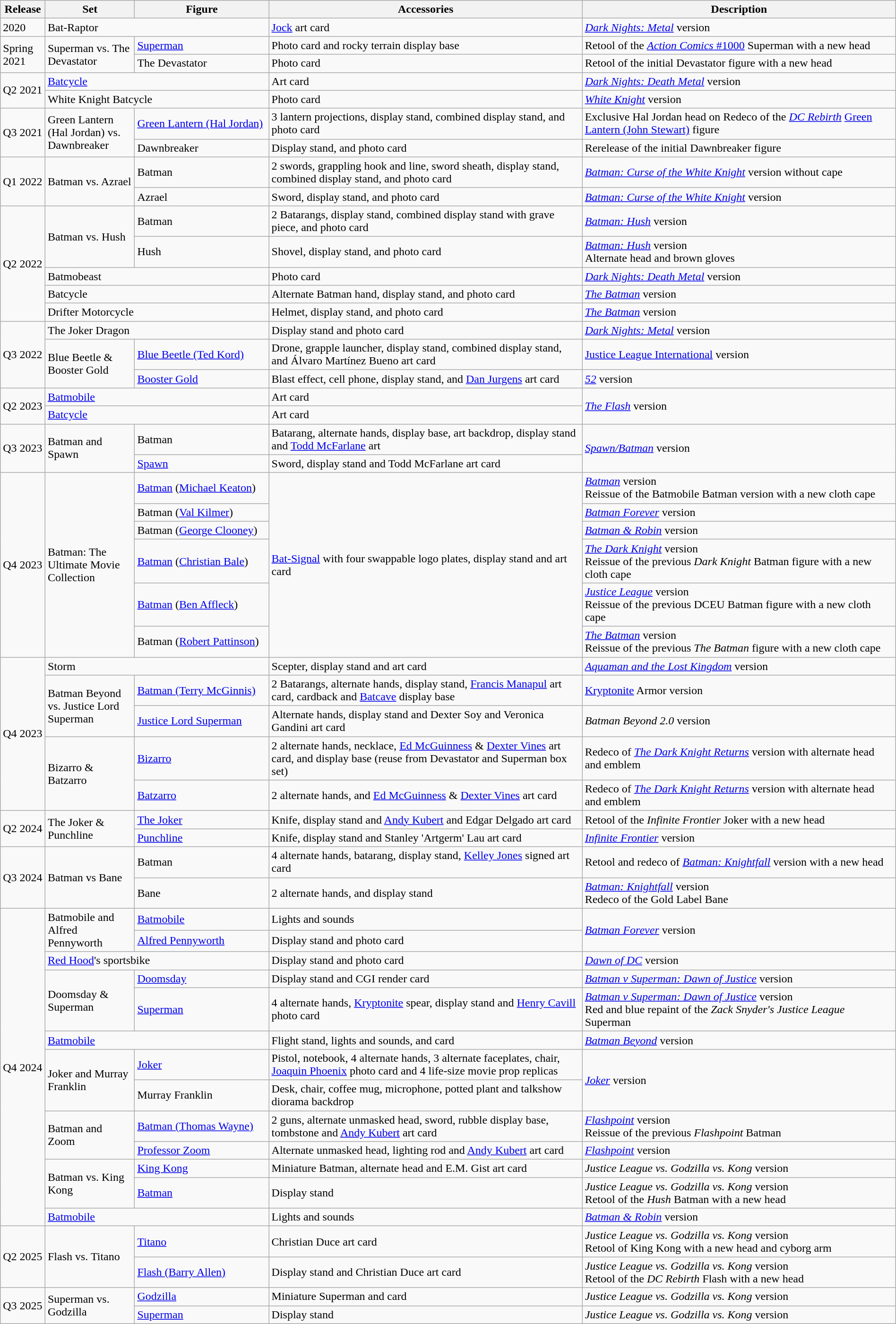<table class="wikitable" style="width:100%;">
<tr>
<th width=5%>Release</th>
<th width=10%><strong>Set</strong></th>
<th width=15%><strong>Figure</strong></th>
<th width=35%><strong>Accessories</strong></th>
<th width=35%><strong>Description</strong></th>
</tr>
<tr>
<td>2020</td>
<td colspan=2>Bat-Raptor</td>
<td><a href='#'>Jock</a> art card</td>
<td><em><a href='#'>Dark Nights: Metal</a></em> version</td>
</tr>
<tr>
<td rowspan=2>Spring 2021</td>
<td rowspan=2>Superman vs. The Devastator</td>
<td><a href='#'>Superman</a></td>
<td>Photo card and rocky terrain display base</td>
<td>Retool of the <a href='#'><em>Action Comics</em> #1000</a> Superman with a new head</td>
</tr>
<tr>
<td>The Devastator</td>
<td>Photo card</td>
<td>Retool of the initial Devastator figure with a new head</td>
</tr>
<tr>
<td rowspan=2>Q2 2021</td>
<td colspan=2><a href='#'>Batcycle</a></td>
<td>Art card</td>
<td><em><a href='#'>Dark Nights: Death Metal</a></em> version</td>
</tr>
<tr>
<td colspan=2>White Knight Batcycle</td>
<td>Photo card</td>
<td><em><a href='#'>White Knight</a></em> version</td>
</tr>
<tr>
<td rowspan=2>Q3 2021</td>
<td rowspan=2>Green Lantern (Hal Jordan) vs. Dawnbreaker</td>
<td><a href='#'>Green Lantern (Hal Jordan)</a></td>
<td>3 lantern projections, display stand, combined display stand, and photo card</td>
<td>Exclusive Hal Jordan head on Redeco of the <em><a href='#'>DC Rebirth</a></em> <a href='#'>Green Lantern (John Stewart)</a> figure</td>
</tr>
<tr>
<td>Dawnbreaker</td>
<td>Display stand, and photo card</td>
<td>Rerelease of the initial Dawnbreaker figure</td>
</tr>
<tr>
<td rowspan=2>Q1 2022</td>
<td rowspan=2>Batman vs. Azrael</td>
<td>Batman</td>
<td>2 swords, grappling hook and line, sword sheath, display stand, combined display stand, and photo card</td>
<td><em><a href='#'>Batman: Curse of the White Knight</a></em> version without cape</td>
</tr>
<tr>
<td>Azrael</td>
<td>Sword, display stand, and photo card</td>
<td><em><a href='#'>Batman: Curse of the White Knight</a></em> version</td>
</tr>
<tr>
<td rowspan=5>Q2 2022</td>
<td rowspan=2>Batman vs. Hush</td>
<td>Batman</td>
<td>2 Batarangs, display stand, combined display stand with grave piece, and photo card</td>
<td><em><a href='#'>Batman: Hush</a></em> version</td>
</tr>
<tr>
<td>Hush</td>
<td>Shovel, display stand, and photo card</td>
<td><em><a href='#'>Batman: Hush</a></em> version<br>Alternate head and brown gloves</td>
</tr>
<tr>
<td colspan=2>Batmobeast</td>
<td>Photo card</td>
<td><em><a href='#'>Dark Nights: Death Metal</a></em> version</td>
</tr>
<tr>
<td colspan=2>Batcycle</td>
<td>Alternate Batman hand, display stand, and photo card</td>
<td><em><a href='#'>The Batman</a></em> version</td>
</tr>
<tr>
<td colspan=2>Drifter Motorcycle</td>
<td>Helmet, display stand, and photo card</td>
<td><em><a href='#'>The Batman</a></em> version</td>
</tr>
<tr>
<td rowspan=3>Q3 2022</td>
<td colspan=2>The Joker Dragon</td>
<td>Display stand and photo card</td>
<td><em><a href='#'>Dark Nights: Metal</a></em> version</td>
</tr>
<tr>
<td rowspan=2>Blue Beetle & Booster Gold</td>
<td><a href='#'>Blue Beetle (Ted Kord)</a></td>
<td>Drone, grapple launcher, display stand, combined display stand, and Álvaro Martínez Bueno art card</td>
<td><a href='#'>Justice League International</a> version</td>
</tr>
<tr>
<td><a href='#'>Booster Gold</a></td>
<td>Blast effect, cell phone, display stand, and <a href='#'>Dan Jurgens</a> art card</td>
<td><em><a href='#'>52</a></em> version</td>
</tr>
<tr>
<td rowspan=2>Q2 2023</td>
<td colspan=2><a href='#'>Batmobile</a></td>
<td>Art card</td>
<td rowspan=2><em><a href='#'>The Flash</a></em> version</td>
</tr>
<tr>
<td colspan=2><a href='#'>Batcycle</a></td>
<td>Art card</td>
</tr>
<tr>
<td rowspan=2>Q3 2023</td>
<td rowspan=2>Batman and Spawn</td>
<td>Batman</td>
<td>Batarang, alternate hands, display base, art backdrop, display stand and <a href='#'>Todd McFarlane</a> art</td>
<td rowspan=2><em><a href='#'>Spawn/Batman</a></em> version</td>
</tr>
<tr>
<td><a href='#'>Spawn</a></td>
<td>Sword, display stand and Todd McFarlane art card</td>
</tr>
<tr>
<td rowspan=6>Q4 2023</td>
<td rowspan=6>Batman: The Ultimate Movie Collection</td>
<td><a href='#'>Batman</a> (<a href='#'>Michael Keaton</a>)</td>
<td rowspan=6><a href='#'>Bat-Signal</a> with four swappable logo plates, display stand and art card</td>
<td><em><a href='#'>Batman</a></em> version<br>Reissue of the Batmobile Batman version with a new cloth cape</td>
</tr>
<tr>
<td>Batman (<a href='#'>Val Kilmer</a>)</td>
<td><em><a href='#'>Batman Forever</a></em> version</td>
</tr>
<tr>
<td>Batman (<a href='#'>George Clooney</a>)</td>
<td><em><a href='#'>Batman & Robin</a></em> version</td>
</tr>
<tr>
<td><a href='#'>Batman</a> (<a href='#'>Christian Bale</a>)</td>
<td><em><a href='#'>The Dark Knight</a></em> version<br>Reissue of the previous <em>Dark Knight</em> Batman figure with a new cloth cape</td>
</tr>
<tr>
<td><a href='#'>Batman</a> (<a href='#'>Ben Affleck</a>)</td>
<td><em><a href='#'>Justice League</a></em> version<br>Reissue of the previous DCEU Batman figure with a new cloth cape</td>
</tr>
<tr>
<td>Batman (<a href='#'>Robert Pattinson</a>)</td>
<td><em><a href='#'>The Batman</a></em> version<br>Reissue of the previous <em>The Batman</em> figure with a new cloth cape</td>
</tr>
<tr>
<td rowspan=5>Q4 2023</td>
<td colspan=2>Storm</td>
<td>Scepter, display stand and art card</td>
<td><em><a href='#'>Aquaman and the Lost Kingdom</a></em> version</td>
</tr>
<tr>
<td rowspan=2>Batman Beyond vs. Justice Lord Superman</td>
<td><a href='#'>Batman (Terry McGinnis)</a></td>
<td>2 Batarangs, alternate hands, display stand, <a href='#'>Francis Manapul</a> art card, cardback and <a href='#'>Batcave</a> display base</td>
<td><a href='#'>Kryptonite</a> Armor version</td>
</tr>
<tr>
<td><a href='#'>Justice Lord Superman</a></td>
<td>Alternate hands, display stand and Dexter Soy and Veronica Gandini art card</td>
<td><em>Batman Beyond 2.0</em> version</td>
</tr>
<tr>
<td rowspan=2>Bizarro & Batzarro</td>
<td><a href='#'>Bizarro</a></td>
<td>2 alternate hands, necklace, <a href='#'>Ed McGuinness</a> & <a href='#'>Dexter Vines</a> art card, and display base (reuse from Devastator and Superman box set)</td>
<td>Redeco of <em><a href='#'>The Dark Knight Returns</a></em> version with alternate head and emblem</td>
</tr>
<tr>
<td><a href='#'>Batzarro</a></td>
<td>2 alternate hands, and <a href='#'>Ed McGuinness</a> & <a href='#'>Dexter Vines</a> art card</td>
<td>Redeco of <em><a href='#'>The Dark Knight Returns</a></em> version with alternate head and emblem</td>
</tr>
<tr>
<td rowspan=2>Q2 2024</td>
<td rowspan=2>The Joker & Punchline</td>
<td><a href='#'>The Joker</a></td>
<td>Knife, display stand and <a href='#'>Andy Kubert</a> and Edgar Delgado art card</td>
<td>Retool of the <em>Infinite Frontier</em> Joker with a new head</td>
</tr>
<tr>
<td><a href='#'>Punchline</a></td>
<td>Knife, display stand and Stanley 'Artgerm' Lau art card</td>
<td><em><a href='#'>Infinite Frontier</a></em> version</td>
</tr>
<tr>
<td rowspan=2>Q3 2024</td>
<td rowspan=2>Batman vs Bane</td>
<td>Batman</td>
<td>4 alternate hands, batarang, display stand, <a href='#'>Kelley Jones</a> signed art card</td>
<td>Retool and redeco of <em><a href='#'>Batman: Knightfall</a></em> version with a new head</td>
</tr>
<tr>
<td>Bane</td>
<td>2 alternate hands, and display stand</td>
<td><em><a href='#'>Batman: Knightfall</a></em> version<br>Redeco of the Gold Label Bane</td>
</tr>
<tr>
<td rowspan=13>Q4 2024</td>
<td rowspan=2>Batmobile and Alfred Pennyworth</td>
<td><a href='#'>Batmobile</a></td>
<td>Lights and sounds</td>
<td rowspan=2><em><a href='#'>Batman Forever</a></em> version</td>
</tr>
<tr>
<td><a href='#'>Alfred Pennyworth</a></td>
<td>Display stand and photo card</td>
</tr>
<tr>
<td colspan=2><a href='#'>Red Hood</a>'s sportsbike</td>
<td>Display stand and photo card</td>
<td><em><a href='#'>Dawn of DC</a></em> version</td>
</tr>
<tr>
<td rowspan=2>Doomsday & Superman</td>
<td><a href='#'>Doomsday</a></td>
<td>Display stand and CGI render card</td>
<td><em><a href='#'>Batman v Superman: Dawn of Justice</a></em> version</td>
</tr>
<tr>
<td><a href='#'>Superman</a></td>
<td>4 alternate hands, <a href='#'>Kryptonite</a> spear, display stand and <a href='#'>Henry Cavill</a> photo card</td>
<td><em><a href='#'>Batman v Superman: Dawn of Justice</a></em> version<br>Red and blue repaint of the <em>Zack Snyder's Justice League</em> Superman</td>
</tr>
<tr>
<td colspan=2><a href='#'>Batmobile</a></td>
<td>Flight stand, lights and sounds, and card</td>
<td><em><a href='#'>Batman Beyond</a></em> version</td>
</tr>
<tr>
<td rowspan=2>Joker and Murray Franklin</td>
<td><a href='#'>Joker</a></td>
<td>Pistol, notebook, 4 alternate hands, 3 alternate faceplates, chair, <a href='#'>Joaquin Phoenix</a> photo card and 4 life-size movie prop replicas</td>
<td rowspan=2><em><a href='#'>Joker</a></em> version</td>
</tr>
<tr>
<td>Murray Franklin</td>
<td>Desk, chair, coffee mug, microphone, potted plant and talkshow diorama backdrop</td>
</tr>
<tr>
<td rowspan=2>Batman and Zoom</td>
<td><a href='#'>Batman (Thomas Wayne)</a></td>
<td>2 guns, alternate unmasked head, sword, rubble display base, tombstone and <a href='#'>Andy Kubert</a> art card</td>
<td><em><a href='#'>Flashpoint</a></em> version<br>Reissue of the previous <em>Flashpoint</em> Batman</td>
</tr>
<tr>
<td><a href='#'>Professor Zoom</a></td>
<td>Alternate unmasked head, lighting rod and <a href='#'>Andy Kubert</a> art card</td>
<td><em><a href='#'>Flashpoint</a></em> version</td>
</tr>
<tr>
<td rowspan=2>Batman vs. King Kong</td>
<td><a href='#'>King Kong</a></td>
<td>Miniature Batman, alternate head and E.M. Gist art card</td>
<td><em>Justice League vs. Godzilla vs. Kong</em> version</td>
</tr>
<tr>
<td><a href='#'>Batman</a></td>
<td>Display stand</td>
<td><em>Justice League vs. Godzilla vs. Kong</em> version<br>Retool of the <em>Hush</em> Batman with a new head</td>
</tr>
<tr>
<td colspan=2><a href='#'>Batmobile</a></td>
<td>Lights and sounds</td>
<td><em><a href='#'>Batman & Robin</a></em> version</td>
</tr>
<tr>
<td rowspan=2>Q2 2025</td>
<td rowspan=2>Flash vs. Titano</td>
<td><a href='#'>Titano</a></td>
<td>Christian Duce art card</td>
<td><em>Justice League vs. Godzilla vs. Kong</em> version<br>Retool of King Kong with a new head and cyborg arm</td>
</tr>
<tr>
<td><a href='#'>Flash (Barry Allen)</a></td>
<td>Display stand and Christian Duce art card</td>
<td><em>Justice League vs. Godzilla vs. Kong</em> version<br>Retool of the <em>DC Rebirth</em> Flash with a new head</td>
</tr>
<tr>
<td rowspan=2>Q3 2025</td>
<td rowspan=2>Superman vs. Godzilla</td>
<td><a href='#'>Godzilla</a></td>
<td>Miniature Superman and card</td>
<td><em>Justice League vs. Godzilla vs. Kong</em> version</td>
</tr>
<tr>
<td><a href='#'>Superman</a></td>
<td>Display stand</td>
<td><em>Justice League vs. Godzilla vs. Kong</em> version</td>
</tr>
</table>
